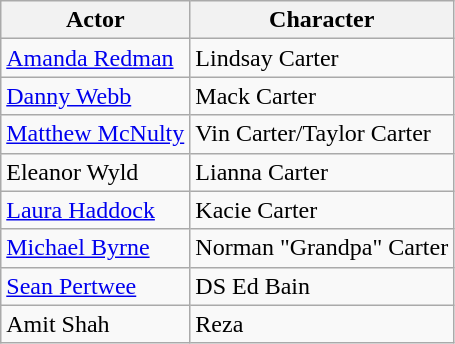<table class="wikitable">
<tr>
<th>Actor</th>
<th>Character</th>
</tr>
<tr>
<td><a href='#'>Amanda Redman</a></td>
<td>Lindsay Carter</td>
</tr>
<tr>
<td><a href='#'>Danny Webb</a></td>
<td>Mack Carter</td>
</tr>
<tr>
<td><a href='#'>Matthew McNulty</a></td>
<td>Vin Carter/Taylor Carter</td>
</tr>
<tr>
<td>Eleanor Wyld</td>
<td>Lianna Carter</td>
</tr>
<tr>
<td><a href='#'>Laura Haddock</a></td>
<td>Kacie Carter</td>
</tr>
<tr>
<td><a href='#'>Michael Byrne</a></td>
<td>Norman "Grandpa" Carter</td>
</tr>
<tr>
<td><a href='#'>Sean Pertwee</a></td>
<td>DS Ed Bain</td>
</tr>
<tr>
<td>Amit Shah</td>
<td>Reza</td>
</tr>
</table>
